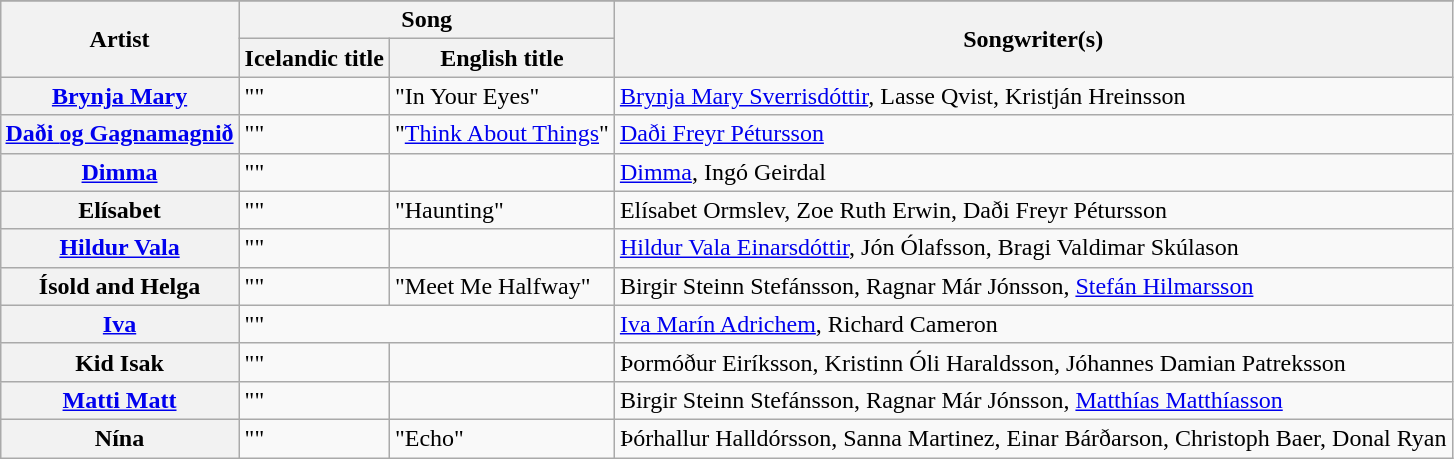<table class="sortable wikitable plainrowheaders" style="margin: 1em auto 1em auto">
<tr>
</tr>
<tr>
<th scope="col" rowspan="2">Artist</th>
<th scope="col" colspan="2">Song</th>
<th scope="col" rowspan="2" class="unsortable">Songwriter(s)</th>
</tr>
<tr>
<th scope="col">Icelandic title</th>
<th scope="col">English title</th>
</tr>
<tr>
<th scope="row"><a href='#'>Brynja Mary</a></th>
<td>""</td>
<td>"In Your Eyes"</td>
<td><a href='#'>Brynja Mary Sverrisdóttir</a>, Lasse Qvist, Kristján Hreinsson</td>
</tr>
<tr>
<th scope="row"><a href='#'>Daði <span>og Gagnamagnið</span></a></th>
<td>""</td>
<td>"<a href='#'>Think About Things</a>"</td>
<td><a href='#'>Daði Freyr Pétursson</a></td>
</tr>
<tr>
<th scope="row"><a href='#'>Dimma</a></th>
<td>""</td>
<td></td>
<td><a href='#'>Dimma</a>, Ingó Geirdal</td>
</tr>
<tr>
<th scope="row">Elísabet</th>
<td>""</td>
<td>"Haunting"</td>
<td>Elísabet Ormslev, Zoe Ruth Erwin, Daði Freyr Pétursson</td>
</tr>
<tr>
<th scope="row"><a href='#'>Hildur Vala</a></th>
<td>""</td>
<td></td>
<td><a href='#'>Hildur Vala Einarsdóttir</a>, Jón Ólafsson, Bragi Valdimar Skúlason</td>
</tr>
<tr>
<th scope="row">Ísold and Helga</th>
<td>""</td>
<td>"Meet Me Halfway"</td>
<td>Birgir Steinn Stefánsson, Ragnar Már Jónsson, <a href='#'>Stefán Hilmarsson</a></td>
</tr>
<tr>
<th scope="row"><a href='#'>Iva</a></th>
<td colspan="2">""</td>
<td><a href='#'>Iva Marín Adrichem</a>, Richard Cameron</td>
</tr>
<tr>
<th scope="row">Kid Isak</th>
<td>""</td>
<td></td>
<td>Þormóður Eiríksson, Kristinn Óli Haraldsson, Jóhannes Damian Patreksson</td>
</tr>
<tr>
<th scope="row"><a href='#'>Matti Matt</a></th>
<td>""</td>
<td></td>
<td>Birgir Steinn Stefánsson, Ragnar Már Jónsson, <a href='#'>Matthías Matthíasson</a></td>
</tr>
<tr>
<th scope="row">Nína</th>
<td>""</td>
<td>"Echo"</td>
<td>Þórhallur Halldórsson, Sanna Martinez, Einar Bárðarson, Christoph Baer, Donal Ryan</td>
</tr>
</table>
